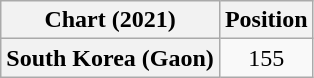<table class="wikitable plainrowheaders" style="text-align:center;">
<tr>
<th scope="col">Chart (2021)</th>
<th scope="col">Position</th>
</tr>
<tr>
<th scope="row">South Korea (Gaon)</th>
<td>155</td>
</tr>
</table>
